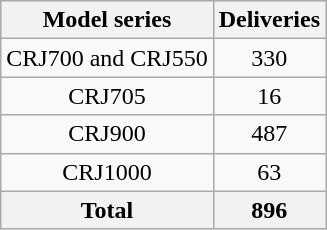<table style="text-align: center;" class="wikitable">
<tr style="background:#DDDD;">
<th>Model series</th>
<th>Deliveries</th>
</tr>
<tr>
<td>CRJ700 and CRJ550</td>
<td>330</td>
</tr>
<tr>
<td>CRJ705</td>
<td>16</td>
</tr>
<tr>
<td>CRJ900</td>
<td>487</td>
</tr>
<tr>
<td>CRJ1000</td>
<td>63</td>
</tr>
<tr>
<th>Total</th>
<th>896</th>
</tr>
</table>
